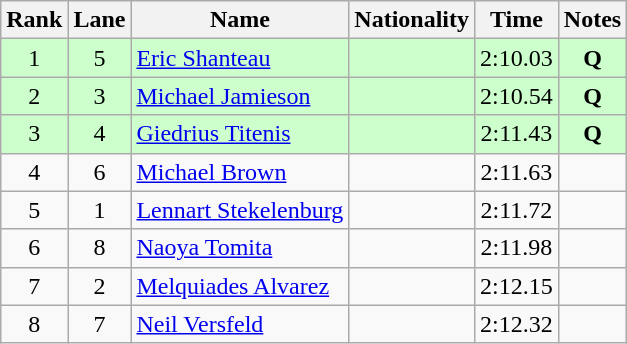<table class="wikitable sortable" style="text-align:center">
<tr>
<th>Rank</th>
<th>Lane</th>
<th>Name</th>
<th>Nationality</th>
<th>Time</th>
<th>Notes</th>
</tr>
<tr bgcolor=ccffcc>
<td>1</td>
<td>5</td>
<td align=left><a href='#'>Eric Shanteau</a></td>
<td align=left></td>
<td>2:10.03</td>
<td><strong>Q</strong></td>
</tr>
<tr bgcolor=ccffcc>
<td>2</td>
<td>3</td>
<td align=left><a href='#'>Michael Jamieson</a></td>
<td align=left></td>
<td>2:10.54</td>
<td><strong>Q</strong></td>
</tr>
<tr bgcolor=ccffcc>
<td>3</td>
<td>4</td>
<td align=left><a href='#'>Giedrius Titenis</a></td>
<td align=left></td>
<td>2:11.43</td>
<td><strong>Q</strong></td>
</tr>
<tr>
<td>4</td>
<td>6</td>
<td align=left><a href='#'>Michael Brown</a></td>
<td align=left></td>
<td>2:11.63</td>
<td></td>
</tr>
<tr>
<td>5</td>
<td>1</td>
<td align=left><a href='#'>Lennart Stekelenburg</a></td>
<td align=left></td>
<td>2:11.72</td>
<td></td>
</tr>
<tr>
<td>6</td>
<td>8</td>
<td align=left><a href='#'>Naoya Tomita</a></td>
<td align=left></td>
<td>2:11.98</td>
<td></td>
</tr>
<tr>
<td>7</td>
<td>2</td>
<td align=left><a href='#'>Melquiades Alvarez</a></td>
<td align=left></td>
<td>2:12.15</td>
<td></td>
</tr>
<tr>
<td>8</td>
<td>7</td>
<td align=left><a href='#'>Neil Versfeld</a></td>
<td align=left></td>
<td>2:12.32</td>
<td></td>
</tr>
</table>
